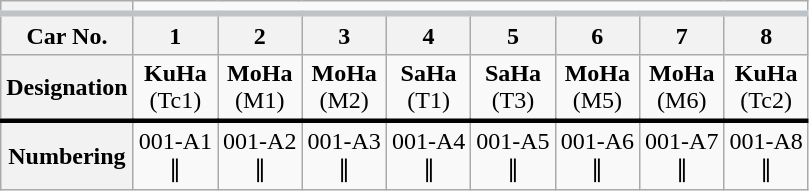<table class="wikitable" style="text-align:center">
<tr style="border-bottom:4px solid #BDC3C7">
<th></th>
<td colspan="8"> </td>
</tr>
<tr>
<th>Car No.</th>
<th>1</th>
<th>2</th>
<th>3</th>
<th>4</th>
<th>5</th>
<th>6</th>
<th>7</th>
<th>8</th>
</tr>
<tr>
<th>Designation</th>
<td><strong>KuHa </strong><br>(Tc1)</td>
<td><strong>MoHa </strong><br>(M1)</td>
<td><strong>MoHa </strong><br>(M2)</td>
<td><strong>SaHa </strong><br>(T1)</td>
<td><strong>SaHa </strong><br>(T3)</td>
<td><strong>MoHa </strong><br>(M5)</td>
<td><strong>MoHa </strong><br>(M6)</td>
<td><strong>KuHa </strong><br>(Tc2)</td>
</tr>
<tr style="border-top:3px solid">
<th>Numbering</th>
<td>001-A1<br>∥</td>
<td>001-A2<br>∥</td>
<td>001-A3<br>∥</td>
<td>001-A4<br>∥</td>
<td>001-A5<br>∥</td>
<td>001-A6<br>∥</td>
<td>001-A7<br>∥</td>
<td>001-A8<br>∥</td>
</tr>
</table>
